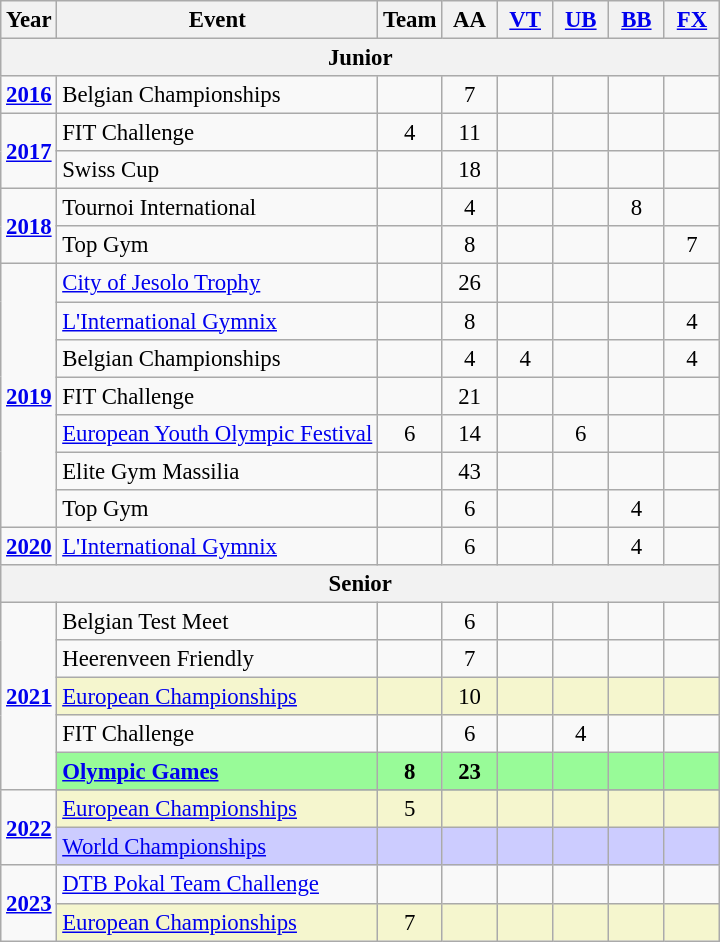<table class="wikitable" style="text-align:center; font-size:95%;">
<tr>
<th align=center>Year</th>
<th align=center>Event</th>
<th style="width:30px;">Team</th>
<th style="width:30px;">AA</th>
<th style="width:30px;"><a href='#'>VT</a></th>
<th style="width:30px;"><a href='#'>UB</a></th>
<th style="width:30px;"><a href='#'>BB</a></th>
<th style="width:30px;"><a href='#'>FX</a></th>
</tr>
<tr>
<th colspan="8">Junior</th>
</tr>
<tr>
<td rowspan="1"><strong><a href='#'>2016</a></strong></td>
<td align=left>Belgian Championships</td>
<td></td>
<td>7</td>
<td></td>
<td></td>
<td></td>
<td></td>
</tr>
<tr>
<td rowspan="2"><strong><a href='#'>2017</a></strong></td>
<td align=left>FIT Challenge</td>
<td>4</td>
<td>11</td>
<td></td>
<td></td>
<td></td>
<td></td>
</tr>
<tr>
<td align=left>Swiss Cup</td>
<td></td>
<td>18</td>
<td></td>
<td></td>
<td></td>
<td></td>
</tr>
<tr>
<td rowspan="2"><strong><a href='#'>2018</a></strong></td>
<td align=left>Tournoi International</td>
<td></td>
<td>4</td>
<td></td>
<td></td>
<td>8</td>
<td></td>
</tr>
<tr>
<td align=left>Top Gym</td>
<td></td>
<td>8</td>
<td></td>
<td></td>
<td></td>
<td>7</td>
</tr>
<tr>
<td rowspan="7"><strong><a href='#'>2019</a></strong></td>
<td align=left><a href='#'>City of Jesolo Trophy</a></td>
<td></td>
<td>26</td>
<td></td>
<td></td>
<td></td>
<td></td>
</tr>
<tr>
<td align=left><a href='#'>L'International Gymnix</a></td>
<td></td>
<td>8</td>
<td></td>
<td></td>
<td></td>
<td>4</td>
</tr>
<tr>
<td align=left>Belgian Championships</td>
<td></td>
<td>4</td>
<td>4</td>
<td></td>
<td></td>
<td>4</td>
</tr>
<tr>
<td align=left>FIT Challenge</td>
<td></td>
<td>21</td>
<td></td>
<td></td>
<td></td>
<td></td>
</tr>
<tr>
<td align=left><a href='#'>European Youth Olympic Festival</a></td>
<td>6</td>
<td>14</td>
<td></td>
<td>6</td>
<td></td>
<td></td>
</tr>
<tr>
<td align=left>Elite Gym Massilia</td>
<td></td>
<td>43</td>
<td></td>
<td></td>
<td></td>
<td></td>
</tr>
<tr>
<td align=left>Top Gym</td>
<td></td>
<td>6</td>
<td></td>
<td></td>
<td>4</td>
<td></td>
</tr>
<tr>
<td rowspan="1"><strong><a href='#'>2020</a></strong></td>
<td align=left><a href='#'>L'International Gymnix</a></td>
<td></td>
<td>6</td>
<td></td>
<td></td>
<td>4</td>
<td></td>
</tr>
<tr>
<th colspan="8">Senior</th>
</tr>
<tr>
<td rowspan="5"><strong><a href='#'>2021</a></strong></td>
<td align=left>Belgian Test Meet</td>
<td></td>
<td>6</td>
<td></td>
<td></td>
<td></td>
<td></td>
</tr>
<tr>
<td align=left>Heerenveen Friendly</td>
<td></td>
<td>7</td>
<td></td>
<td></td>
<td></td>
<td></td>
</tr>
<tr bgcolor=F5F6CE>
<td align=left><a href='#'>European Championships</a></td>
<td></td>
<td>10</td>
<td></td>
<td></td>
<td></td>
<td></td>
</tr>
<tr>
<td align=left>FIT Challenge</td>
<td></td>
<td>6</td>
<td></td>
<td>4</td>
<td></td>
<td></td>
</tr>
<tr bgcolor=98FB98>
<td align=left><strong><a href='#'>Olympic Games</a></strong></td>
<td><strong>8</strong></td>
<td><strong>23</strong></td>
<td></td>
<td></td>
<td></td>
<td></td>
</tr>
<tr>
<td rowspan="3"><strong><a href='#'>2022</a></strong></td>
</tr>
<tr bgcolor=#F5F6CE>
<td align=left><a href='#'>European Championships</a></td>
<td>5</td>
<td></td>
<td></td>
<td></td>
<td></td>
<td></td>
</tr>
<tr bgcolor=#CCCCFF>
<td align=left><a href='#'>World Championships</a></td>
<td></td>
<td></td>
<td></td>
<td></td>
<td></td>
<td></td>
</tr>
<tr>
<td rowspan="2"><strong><a href='#'>2023</a></strong></td>
<td align=left><a href='#'>DTB Pokal Team Challenge</a></td>
<td></td>
<td></td>
<td></td>
<td></td>
<td></td>
</tr>
<tr bgcolor=#F5F6CE>
<td align=left><a href='#'>European Championships</a></td>
<td>7</td>
<td></td>
<td></td>
<td></td>
<td></td>
<td></td>
</tr>
</table>
